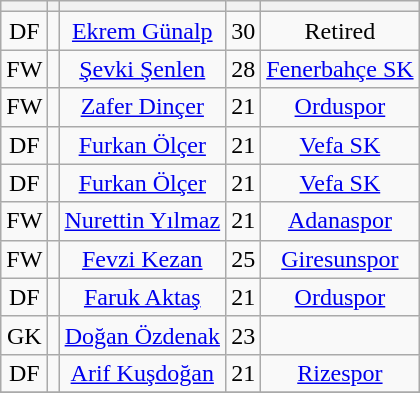<table class="wikitable sortable" style="text-align: center">
<tr>
<th></th>
<th></th>
<th></th>
<th></th>
<th></th>
</tr>
<tr>
<td>DF</td>
<td></td>
<td><a href='#'>Ekrem Günalp</a></td>
<td>30</td>
<td>Retired</td>
</tr>
<tr>
<td>FW</td>
<td></td>
<td><a href='#'>Şevki Şenlen</a></td>
<td>28</td>
<td><a href='#'>Fenerbahçe SK</a></td>
</tr>
<tr>
<td>FW</td>
<td></td>
<td><a href='#'>Zafer Dinçer</a></td>
<td>21</td>
<td><a href='#'>Orduspor</a></td>
</tr>
<tr>
<td>DF</td>
<td></td>
<td><a href='#'>Furkan Ölçer</a></td>
<td>21</td>
<td><a href='#'>Vefa SK</a></td>
</tr>
<tr>
<td>DF</td>
<td></td>
<td><a href='#'>Furkan Ölçer</a></td>
<td>21</td>
<td><a href='#'>Vefa SK</a></td>
</tr>
<tr>
<td>FW</td>
<td></td>
<td><a href='#'>Nurettin Yılmaz</a></td>
<td>21</td>
<td><a href='#'>Adanaspor</a></td>
</tr>
<tr>
<td>FW</td>
<td></td>
<td><a href='#'>Fevzi Kezan</a></td>
<td>25</td>
<td><a href='#'>Giresunspor</a></td>
</tr>
<tr>
<td>DF</td>
<td></td>
<td><a href='#'>Faruk Aktaş</a></td>
<td>21</td>
<td><a href='#'>Orduspor</a></td>
</tr>
<tr>
<td>GK</td>
<td></td>
<td><a href='#'>Doğan Özdenak</a></td>
<td>23</td>
<td></td>
</tr>
<tr>
<td>DF</td>
<td></td>
<td><a href='#'>Arif Kuşdoğan</a></td>
<td>21</td>
<td><a href='#'>Rizespor</a></td>
</tr>
<tr>
</tr>
</table>
